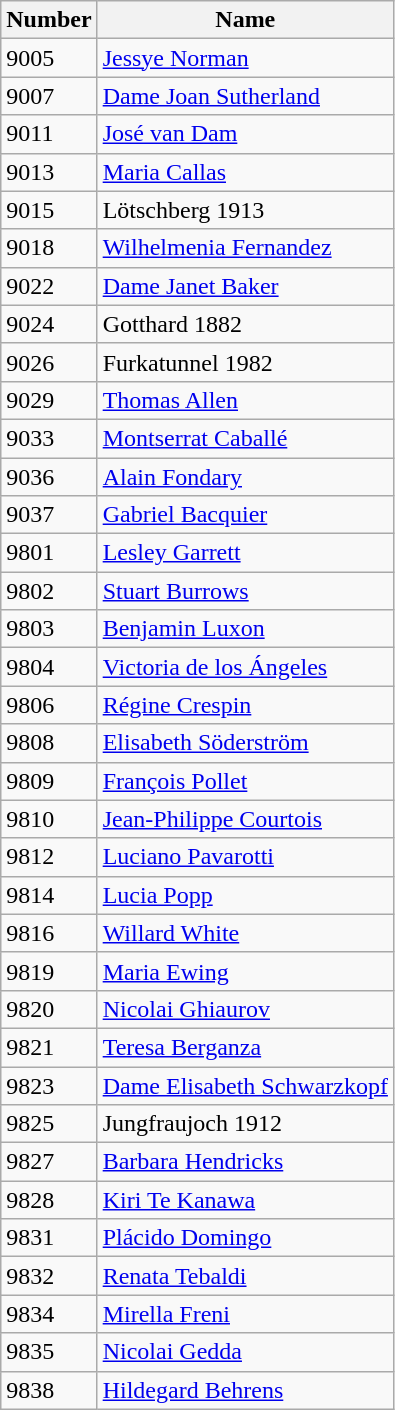<table class="wikitable mw-collapsible">
<tr>
<th>Number</th>
<th>Name</th>
</tr>
<tr>
<td>9005</td>
<td><a href='#'>Jessye Norman</a></td>
</tr>
<tr>
<td>9007</td>
<td><a href='#'>Dame Joan Sutherland</a></td>
</tr>
<tr>
<td>9011</td>
<td><a href='#'>José van Dam</a></td>
</tr>
<tr>
<td>9013</td>
<td><a href='#'>Maria Callas</a></td>
</tr>
<tr>
<td>9015</td>
<td>Lötschberg 1913</td>
</tr>
<tr>
<td>9018</td>
<td><a href='#'>Wilhelmenia Fernandez</a></td>
</tr>
<tr>
<td>9022</td>
<td><a href='#'>Dame Janet Baker</a></td>
</tr>
<tr>
<td>9024</td>
<td>Gotthard 1882</td>
</tr>
<tr>
<td>9026</td>
<td>Furkatunnel 1982</td>
</tr>
<tr>
<td>9029</td>
<td><a href='#'>Thomas Allen</a></td>
</tr>
<tr>
<td>9033</td>
<td><a href='#'>Montserrat Caballé</a></td>
</tr>
<tr>
<td>9036</td>
<td><a href='#'>Alain Fondary</a></td>
</tr>
<tr>
<td>9037</td>
<td><a href='#'>Gabriel Bacquier</a></td>
</tr>
<tr>
<td>9801</td>
<td><a href='#'>Lesley Garrett</a></td>
</tr>
<tr>
<td>9802</td>
<td><a href='#'>Stuart Burrows</a></td>
</tr>
<tr>
<td>9803</td>
<td><a href='#'>Benjamin Luxon</a></td>
</tr>
<tr>
<td>9804</td>
<td><a href='#'>Victoria de los Ángeles</a></td>
</tr>
<tr>
<td>9806</td>
<td><a href='#'>Régine Crespin</a></td>
</tr>
<tr>
<td>9808</td>
<td><a href='#'>Elisabeth Söderström</a></td>
</tr>
<tr>
<td>9809</td>
<td><a href='#'>François Pollet</a></td>
</tr>
<tr>
<td>9810</td>
<td><a href='#'>Jean-Philippe Courtois</a></td>
</tr>
<tr>
<td>9812</td>
<td><a href='#'>Luciano Pavarotti</a></td>
</tr>
<tr>
<td>9814</td>
<td><a href='#'>Lucia Popp</a></td>
</tr>
<tr>
<td>9816</td>
<td><a href='#'>Willard White</a></td>
</tr>
<tr>
<td>9819</td>
<td><a href='#'>Maria Ewing</a></td>
</tr>
<tr>
<td>9820</td>
<td><a href='#'>Nicolai Ghiaurov</a></td>
</tr>
<tr>
<td>9821</td>
<td><a href='#'>Teresa Berganza</a></td>
</tr>
<tr>
<td>9823</td>
<td><a href='#'>Dame Elisabeth Schwarzkopf</a></td>
</tr>
<tr>
<td>9825</td>
<td>Jungfraujoch 1912</td>
</tr>
<tr>
<td>9827</td>
<td><a href='#'>Barbara Hendricks</a></td>
</tr>
<tr>
<td>9828</td>
<td><a href='#'>Kiri Te Kanawa</a></td>
</tr>
<tr>
<td>9831</td>
<td><a href='#'>Plácido Domingo</a></td>
</tr>
<tr>
<td>9832</td>
<td><a href='#'>Renata Tebaldi</a></td>
</tr>
<tr>
<td>9834</td>
<td><a href='#'>Mirella Freni</a></td>
</tr>
<tr>
<td>9835</td>
<td><a href='#'>Nicolai Gedda</a></td>
</tr>
<tr>
<td>9838</td>
<td><a href='#'>Hildegard Behrens</a></td>
</tr>
</table>
